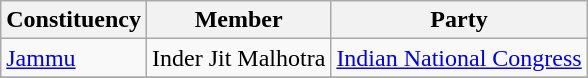<table class="wikitable sortable">
<tr>
<th>Constituency</th>
<th>Member</th>
<th>Party</th>
</tr>
<tr>
<td><a href='#'>Jammu</a></td>
<td>Inder Jit Malhotra</td>
<td><a href='#'>Indian National Congress</a></td>
</tr>
<tr>
</tr>
</table>
